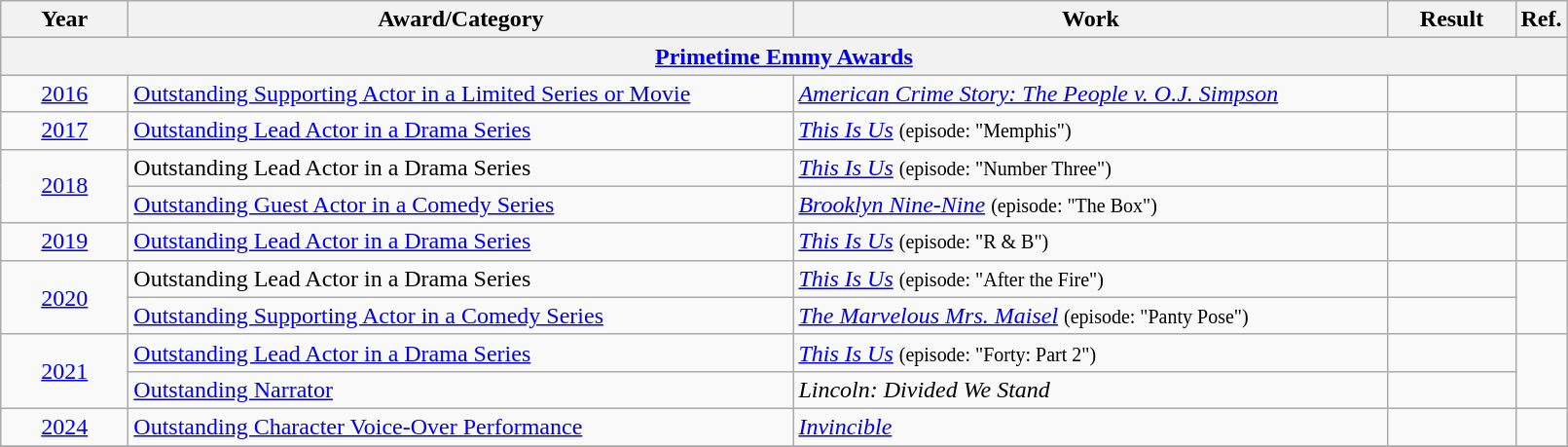<table class=wikitable>
<tr>
<th scope="col" style="width:5em;">Year</th>
<th scope="col" style="width:28em;">Award/Category</th>
<th scope="col" style="width:25em;">Work</th>
<th scope="col" style="width:5em;">Result</th>
<th>Ref.</th>
</tr>
<tr>
<th colspan=5><a href='#'>Primetime Emmy Awards</a></th>
</tr>
<tr>
<td style="text-align:center;"><a href='#'>2016</a></td>
<td><a href='#'>Outstanding Supporting Actor in a Limited Series or Movie</a></td>
<td><em><a href='#'>American Crime Story: The People v. O.J. Simpson</a></em></td>
<td></td>
<td></td>
</tr>
<tr>
<td style="text-align:center;"><a href='#'>2017</a></td>
<td><a href='#'>Outstanding Lead Actor in a Drama Series</a></td>
<td><em><a href='#'>This Is Us</a></em> <small> (episode: "Memphis") </small></td>
<td></td>
<td></td>
</tr>
<tr>
<td style="text-align:center;", rowspan="2"><a href='#'>2018</a></td>
<td>Outstanding Lead Actor in a Drama Series</td>
<td><em><a href='#'>This Is Us</a></em> <small> (episode: "Number Three") </small></td>
<td></td>
<td></td>
</tr>
<tr>
<td><a href='#'>Outstanding Guest Actor in a Comedy Series</a></td>
<td><em><a href='#'>Brooklyn Nine-Nine</a></em> <small> (episode: "The Box") </small></td>
<td></td>
<td></td>
</tr>
<tr>
<td style="text-align:center;"><a href='#'>2019</a></td>
<td><a href='#'>Outstanding Lead Actor in a Drama Series</a></td>
<td><em><a href='#'>This Is Us</a></em> <small> (episode: "R & B") </small></td>
<td></td>
<td></td>
</tr>
<tr>
<td style="text-align:center;", rowspan=2><a href='#'>2020</a></td>
<td>Outstanding Lead Actor in a Drama Series</td>
<td><em><a href='#'>This Is Us</a></em> <small> (episode: "After the Fire") </small></td>
<td></td>
<td rowspan=2></td>
</tr>
<tr>
<td><a href='#'>Outstanding Supporting Actor in a Comedy Series</a></td>
<td><em><a href='#'>The Marvelous Mrs. Maisel</a></em> <small> (episode: "Panty Pose") </small></td>
<td></td>
</tr>
<tr>
<td style="text-align:center;", rowspan=2><a href='#'>2021</a></td>
<td><a href='#'>Outstanding Lead Actor in a Drama Series</a></td>
<td><em><a href='#'>This Is Us</a></em> <small> (episode: "Forty: Part 2") </small></td>
<td></td>
<td rowspan=2></td>
</tr>
<tr>
<td><a href='#'>Outstanding Narrator</a></td>
<td><em>Lincoln: Divided We Stand</em></td>
<td></td>
</tr>
<tr>
<td style="text-align:center;"><a href='#'>2024</a></td>
<td><a href='#'>Outstanding Character Voice-Over Performance</a></td>
<td><em><a href='#'>Invincible</a></em></td>
<td></td>
<td></td>
</tr>
<tr>
</tr>
</table>
